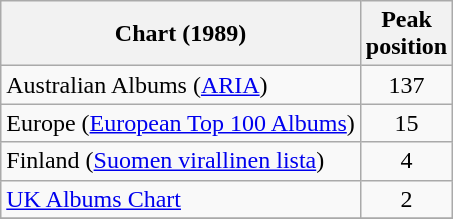<table class="wikitable sortable">
<tr>
<th>Chart (1989)</th>
<th>Peak<br>position</th>
</tr>
<tr>
<td>Australian Albums (<a href='#'>ARIA</a>)</td>
<td style="text-align:center;">137</td>
</tr>
<tr>
<td>Europe (<a href='#'>European Top 100 Albums</a>)</td>
<td style="text-align:center;">15</td>
</tr>
<tr>
<td>Finland (<a href='#'>Suomen virallinen lista</a>)</td>
<td style="text-align:center;">4</td>
</tr>
<tr>
<td align="left"><a href='#'>UK Albums Chart</a></td>
<td style="text-align:center;">2</td>
</tr>
<tr>
</tr>
</table>
